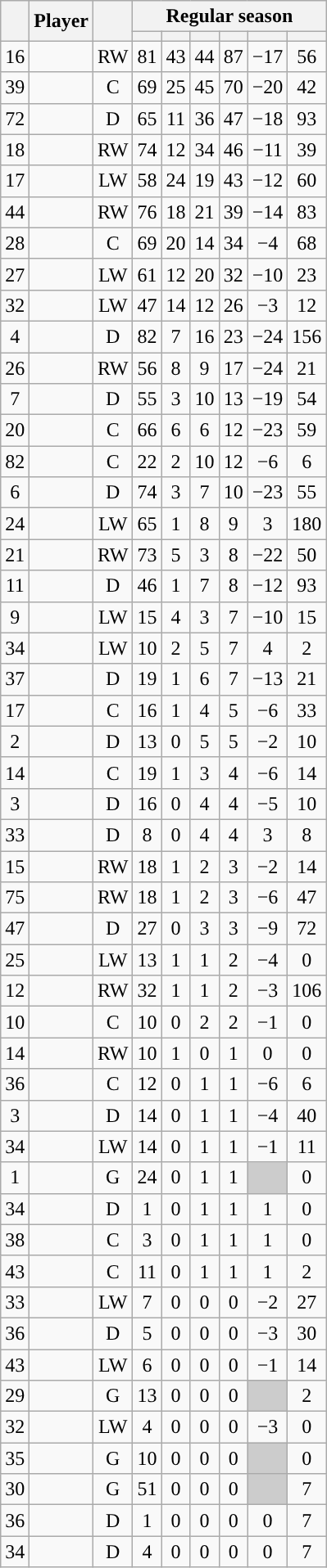<table class="wikitable sortable plainrowheaders" style="text-align:center;">
<tr>
<th scope="col" data-sort-type="number" rowspan="2"></th>
<th scope="col" rowspan="2">Player</th>
<th scope="col" rowspan="2"></th>
<th scope=colgroup colspan=6>Regular season</th>
</tr>
<tr>
<th scope="col" data-sort-type="number"></th>
<th scope="col" data-sort-type="number"></th>
<th scope="col" data-sort-type="number"></th>
<th scope="col" data-sort-type="number"></th>
<th scope="col" data-sort-type="number"></th>
<th scope="col" data-sort-type="number"></th>
</tr>
<tr>
<td scope="row">16</td>
<td align="left"></td>
<td>RW</td>
<td>81</td>
<td>43</td>
<td>44</td>
<td>87</td>
<td>−17</td>
<td>56</td>
</tr>
<tr>
<td scope="row">39</td>
<td align="left"></td>
<td>C</td>
<td>69</td>
<td>25</td>
<td>45</td>
<td>70</td>
<td>−20</td>
<td>42</td>
</tr>
<tr>
<td scope="row">72</td>
<td align="left"></td>
<td>D</td>
<td>65</td>
<td>11</td>
<td>36</td>
<td>47</td>
<td>−18</td>
<td>93</td>
</tr>
<tr>
<td scope="row">18</td>
<td align="left"></td>
<td>RW</td>
<td>74</td>
<td>12</td>
<td>34</td>
<td>46</td>
<td>−11</td>
<td>39</td>
</tr>
<tr>
<td scope="row">17</td>
<td align="left"></td>
<td>LW</td>
<td>58</td>
<td>24</td>
<td>19</td>
<td>43</td>
<td>−12</td>
<td>60</td>
</tr>
<tr>
<td scope="row">44</td>
<td align="left"></td>
<td>RW</td>
<td>76</td>
<td>18</td>
<td>21</td>
<td>39</td>
<td>−14</td>
<td>83</td>
</tr>
<tr>
<td scope="row">28</td>
<td align="left"></td>
<td>C</td>
<td>69</td>
<td>20</td>
<td>14</td>
<td>34</td>
<td>−4</td>
<td>68</td>
</tr>
<tr>
<td scope="row">27</td>
<td align="left"></td>
<td>LW</td>
<td>61</td>
<td>12</td>
<td>20</td>
<td>32</td>
<td>−10</td>
<td>23</td>
</tr>
<tr>
<td scope="row">32</td>
<td align="left"></td>
<td>LW</td>
<td>47</td>
<td>14</td>
<td>12</td>
<td>26</td>
<td>−3</td>
<td>12</td>
</tr>
<tr>
<td scope="row">4</td>
<td align="left"></td>
<td>D</td>
<td>82</td>
<td>7</td>
<td>16</td>
<td>23</td>
<td>−24</td>
<td>156</td>
</tr>
<tr>
<td scope="row">26</td>
<td align="left"></td>
<td>RW</td>
<td>56</td>
<td>8</td>
<td>9</td>
<td>17</td>
<td>−24</td>
<td>21</td>
</tr>
<tr>
<td scope="row">7</td>
<td align="left"></td>
<td>D</td>
<td>55</td>
<td>3</td>
<td>10</td>
<td>13</td>
<td>−19</td>
<td>54</td>
</tr>
<tr>
<td scope="row">20</td>
<td align="left"></td>
<td>C</td>
<td>66</td>
<td>6</td>
<td>6</td>
<td>12</td>
<td>−23</td>
<td>59</td>
</tr>
<tr>
<td scope="row">82</td>
<td align="left"></td>
<td>C</td>
<td>22</td>
<td>2</td>
<td>10</td>
<td>12</td>
<td>−6</td>
<td>6</td>
</tr>
<tr>
<td scope="row">6</td>
<td align="left"></td>
<td>D</td>
<td>74</td>
<td>3</td>
<td>7</td>
<td>10</td>
<td>−23</td>
<td>55</td>
</tr>
<tr>
<td scope="row">24</td>
<td align="left"></td>
<td>LW</td>
<td>65</td>
<td>1</td>
<td>8</td>
<td>9</td>
<td>3</td>
<td>180</td>
</tr>
<tr>
<td scope="row">21</td>
<td align="left"></td>
<td>RW</td>
<td>73</td>
<td>5</td>
<td>3</td>
<td>8</td>
<td>−22</td>
<td>50</td>
</tr>
<tr>
<td scope="row">11</td>
<td align="left"></td>
<td>D</td>
<td>46</td>
<td>1</td>
<td>7</td>
<td>8</td>
<td>−12</td>
<td>93</td>
</tr>
<tr>
<td scope="row">9</td>
<td align="left"></td>
<td>LW</td>
<td>15</td>
<td>4</td>
<td>3</td>
<td>7</td>
<td>−10</td>
<td>15</td>
</tr>
<tr>
<td scope="row">34</td>
<td align="left"></td>
<td>LW</td>
<td>10</td>
<td>2</td>
<td>5</td>
<td>7</td>
<td>4</td>
<td>2</td>
</tr>
<tr>
<td scope="row">37</td>
<td align="left"></td>
<td>D</td>
<td>19</td>
<td>1</td>
<td>6</td>
<td>7</td>
<td>−13</td>
<td>21</td>
</tr>
<tr>
<td scope="row">17</td>
<td align="left"></td>
<td>C</td>
<td>16</td>
<td>1</td>
<td>4</td>
<td>5</td>
<td>−6</td>
<td>33</td>
</tr>
<tr>
<td scope="row">2</td>
<td align="left"></td>
<td>D</td>
<td>13</td>
<td>0</td>
<td>5</td>
<td>5</td>
<td>−2</td>
<td>10</td>
</tr>
<tr>
<td scope="row">14</td>
<td align="left"></td>
<td>C</td>
<td>19</td>
<td>1</td>
<td>3</td>
<td>4</td>
<td>−6</td>
<td>14</td>
</tr>
<tr>
<td scope="row">3</td>
<td align="left"></td>
<td>D</td>
<td>16</td>
<td>0</td>
<td>4</td>
<td>4</td>
<td>−5</td>
<td>10</td>
</tr>
<tr>
<td scope="row">33</td>
<td align="left"></td>
<td>D</td>
<td>8</td>
<td>0</td>
<td>4</td>
<td>4</td>
<td>3</td>
<td>8</td>
</tr>
<tr>
<td scope="row">15</td>
<td align="left"></td>
<td>RW</td>
<td>18</td>
<td>1</td>
<td>2</td>
<td>3</td>
<td>−2</td>
<td>14</td>
</tr>
<tr>
<td scope="row">75</td>
<td align="left"></td>
<td>RW</td>
<td>18</td>
<td>1</td>
<td>2</td>
<td>3</td>
<td>−6</td>
<td>47</td>
</tr>
<tr>
<td scope="row">47</td>
<td align="left"></td>
<td>D</td>
<td>27</td>
<td>0</td>
<td>3</td>
<td>3</td>
<td>−9</td>
<td>72</td>
</tr>
<tr>
<td scope="row">25</td>
<td align="left"></td>
<td>LW</td>
<td>13</td>
<td>1</td>
<td>1</td>
<td>2</td>
<td>−4</td>
<td>0</td>
</tr>
<tr>
<td scope="row">12</td>
<td align="left"></td>
<td>RW</td>
<td>32</td>
<td>1</td>
<td>1</td>
<td>2</td>
<td>−3</td>
<td>106</td>
</tr>
<tr>
<td scope="row">10</td>
<td align="left"></td>
<td>C</td>
<td>10</td>
<td>0</td>
<td>2</td>
<td>2</td>
<td>−1</td>
<td>0</td>
</tr>
<tr>
<td scope="row">14</td>
<td align="left"></td>
<td>RW</td>
<td>10</td>
<td>1</td>
<td>0</td>
<td>1</td>
<td>0</td>
<td>0</td>
</tr>
<tr>
<td scope="row">36</td>
<td align="left"></td>
<td>C</td>
<td>12</td>
<td>0</td>
<td>1</td>
<td>1</td>
<td>−6</td>
<td>6</td>
</tr>
<tr>
<td scope="row">3</td>
<td align="left"></td>
<td>D</td>
<td>14</td>
<td>0</td>
<td>1</td>
<td>1</td>
<td>−4</td>
<td>40</td>
</tr>
<tr>
<td scope="row">34</td>
<td align="left"></td>
<td>LW</td>
<td>14</td>
<td>0</td>
<td>1</td>
<td>1</td>
<td>−1</td>
<td>11</td>
</tr>
<tr>
<td scope="row">1</td>
<td align="left"></td>
<td>G</td>
<td>24</td>
<td>0</td>
<td>1</td>
<td>1</td>
<td style="background:#ccc"></td>
<td>0</td>
</tr>
<tr>
<td scope="row">34</td>
<td align="left"></td>
<td>D</td>
<td>1</td>
<td>0</td>
<td>1</td>
<td>1</td>
<td>1</td>
<td>0</td>
</tr>
<tr>
<td scope="row">38</td>
<td align="left"></td>
<td>C</td>
<td>3</td>
<td>0</td>
<td>1</td>
<td>1</td>
<td>1</td>
<td>0</td>
</tr>
<tr>
<td scope="row">43</td>
<td align="left"></td>
<td>C</td>
<td>11</td>
<td>0</td>
<td>1</td>
<td>1</td>
<td>1</td>
<td>2</td>
</tr>
<tr>
<td scope="row">33</td>
<td align="left"></td>
<td>LW</td>
<td>7</td>
<td>0</td>
<td>0</td>
<td>0</td>
<td>−2</td>
<td>27</td>
</tr>
<tr>
<td scope="row">36</td>
<td align="left"></td>
<td>D</td>
<td>5</td>
<td>0</td>
<td>0</td>
<td>0</td>
<td>−3</td>
<td>30</td>
</tr>
<tr>
<td scope="row">43</td>
<td align="left"></td>
<td>LW</td>
<td>6</td>
<td>0</td>
<td>0</td>
<td>0</td>
<td>−1</td>
<td>14</td>
</tr>
<tr>
<td scope="row">29</td>
<td align="left"></td>
<td>G</td>
<td>13</td>
<td>0</td>
<td>0</td>
<td>0</td>
<td style="background:#ccc"></td>
<td>2</td>
</tr>
<tr>
<td scope="row">32</td>
<td align="left"></td>
<td>LW</td>
<td>4</td>
<td>0</td>
<td>0</td>
<td>0</td>
<td>−3</td>
<td>0</td>
</tr>
<tr>
<td scope="row">35</td>
<td align="left"></td>
<td>G</td>
<td>10</td>
<td>0</td>
<td>0</td>
<td>0</td>
<td style="background:#ccc"></td>
<td>0</td>
</tr>
<tr>
<td scope="row">30</td>
<td align="left"></td>
<td>G</td>
<td>51</td>
<td>0</td>
<td>0</td>
<td>0</td>
<td style="background:#ccc"></td>
<td>7</td>
</tr>
<tr>
<td scope="row">36</td>
<td align="left"></td>
<td>D</td>
<td>1</td>
<td>0</td>
<td>0</td>
<td>0</td>
<td>0</td>
<td>7</td>
</tr>
<tr>
<td scope="row">34</td>
<td align="left"></td>
<td>D</td>
<td>4</td>
<td>0</td>
<td>0</td>
<td>0</td>
<td>0</td>
<td>7</td>
</tr>
</table>
